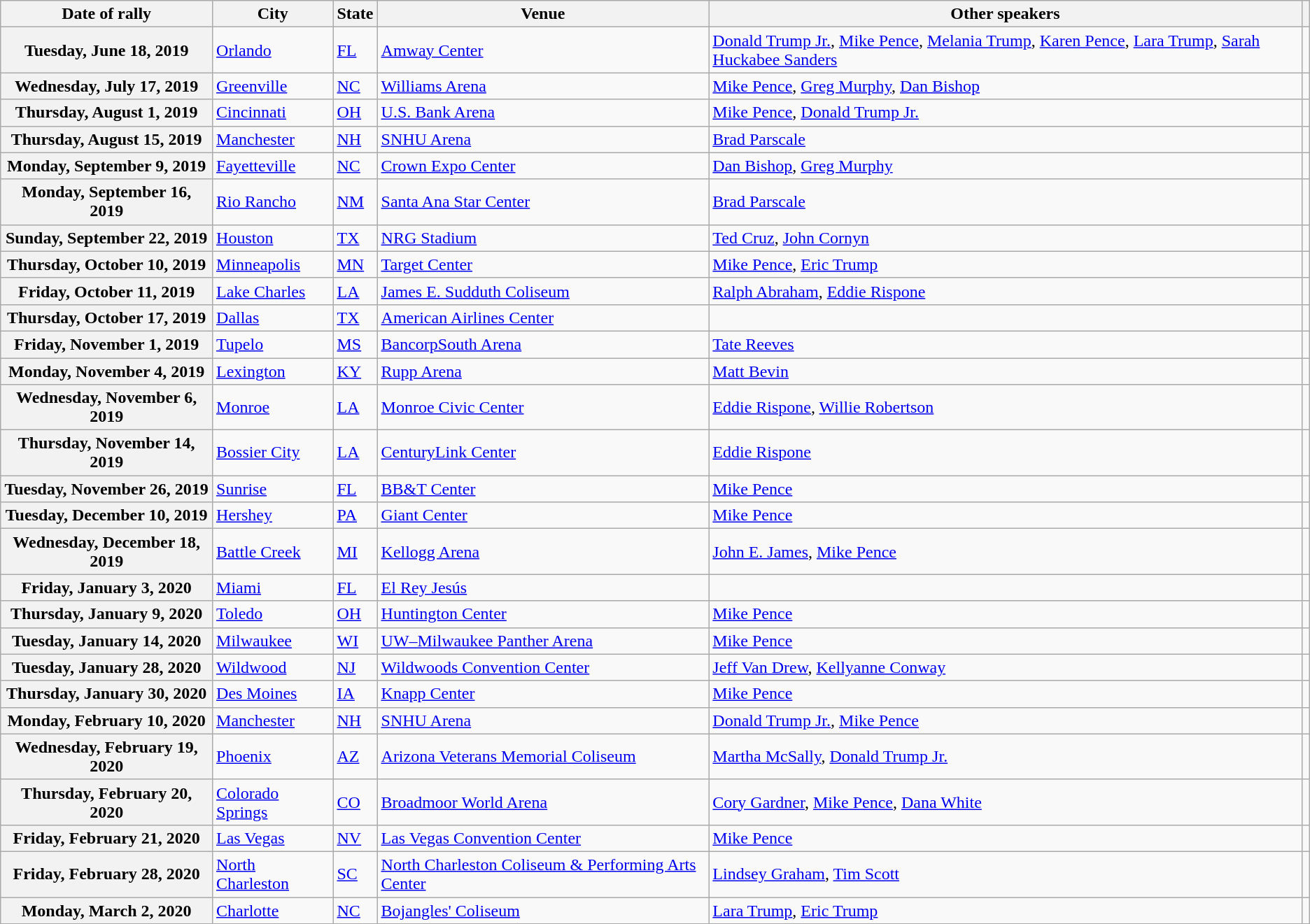<table class="wikitable sortable">
<tr>
<th scope="col" style="text-align:center;">Date of rally</th>
<th scope="col" style="text-align:center;">City</th>
<th scope="col" style="text-align:center;">State</th>
<th scope="col" style="text-align:center;">Venue</th>
<th scope="col" style="text-align:center;">Other speakers</th>
<th></th>
</tr>
<tr>
<th scope="row">Tuesday, June 18, 2019</th>
<td><a href='#'>Orlando</a></td>
<td><a href='#'>FL</a></td>
<td><a href='#'>Amway Center</a></td>
<td><a href='#'>Donald Trump Jr.</a>, <a href='#'>Mike Pence</a>, <a href='#'>Melania Trump</a>, <a href='#'>Karen Pence</a>, <a href='#'>Lara Trump</a>, <a href='#'>Sarah Huckabee Sanders</a></td>
<td></td>
</tr>
<tr>
<th scope="row">Wednesday, July 17, 2019</th>
<td><a href='#'>Greenville</a></td>
<td><a href='#'>NC</a></td>
<td><a href='#'>Williams Arena</a></td>
<td><a href='#'>Mike Pence</a>, <a href='#'>Greg Murphy</a>, <a href='#'>Dan Bishop</a></td>
<td></td>
</tr>
<tr>
<th scope="row">Thursday, August 1, 2019</th>
<td><a href='#'>Cincinnati</a></td>
<td><a href='#'>OH</a></td>
<td><a href='#'>U.S. Bank Arena</a></td>
<td><a href='#'>Mike Pence</a>, <a href='#'>Donald Trump Jr.</a></td>
<td></td>
</tr>
<tr>
<th scope="row">Thursday, August 15, 2019</th>
<td><a href='#'>Manchester</a></td>
<td><a href='#'>NH</a></td>
<td><a href='#'>SNHU Arena</a></td>
<td><a href='#'>Brad Parscale</a></td>
<td></td>
</tr>
<tr>
<th scope="row">Monday, September 9, 2019</th>
<td><a href='#'>Fayetteville</a></td>
<td><a href='#'>NC</a></td>
<td><a href='#'>Crown Expo Center</a></td>
<td><a href='#'>Dan Bishop</a>, <a href='#'>Greg Murphy</a></td>
<td></td>
</tr>
<tr>
<th scope="row">Monday, September 16, 2019</th>
<td><a href='#'>Rio Rancho</a></td>
<td><a href='#'>NM</a></td>
<td><a href='#'>Santa Ana Star Center</a></td>
<td><a href='#'>Brad Parscale</a></td>
<td></td>
</tr>
<tr>
<th scope="row">Sunday, September 22, 2019</th>
<td><a href='#'>Houston</a></td>
<td><a href='#'>TX</a></td>
<td><a href='#'>NRG Stadium</a></td>
<td><a href='#'>Ted Cruz</a>, <a href='#'>John Cornyn</a></td>
<td></td>
</tr>
<tr>
<th scope="row">Thursday, October 10, 2019</th>
<td><a href='#'>Minneapolis</a></td>
<td><a href='#'>MN</a></td>
<td><a href='#'>Target Center</a></td>
<td><a href='#'>Mike Pence</a>, <a href='#'>Eric Trump</a></td>
<td></td>
</tr>
<tr>
<th scope="row">Friday, October 11, 2019</th>
<td><a href='#'>Lake Charles</a></td>
<td><a href='#'>LA</a></td>
<td><a href='#'>James E. Sudduth Coliseum</a></td>
<td><a href='#'>Ralph Abraham</a>, <a href='#'>Eddie Rispone</a></td>
<td></td>
</tr>
<tr>
<th scope="row">Thursday, October 17, 2019</th>
<td><a href='#'>Dallas</a></td>
<td><a href='#'>TX</a></td>
<td><a href='#'>American Airlines Center</a></td>
<td></td>
<td></td>
</tr>
<tr>
<th scope="row">Friday, November 1, 2019</th>
<td><a href='#'>Tupelo</a></td>
<td><a href='#'>MS</a></td>
<td><a href='#'>BancorpSouth Arena</a></td>
<td><a href='#'>Tate Reeves</a></td>
<td></td>
</tr>
<tr>
<th scope="row">Monday, November 4, 2019</th>
<td><a href='#'>Lexington</a></td>
<td><a href='#'>KY</a></td>
<td><a href='#'>Rupp Arena</a></td>
<td><a href='#'>Matt Bevin</a></td>
<td></td>
</tr>
<tr>
<th scope="row">Wednesday, November 6, 2019</th>
<td><a href='#'>Monroe</a></td>
<td><a href='#'>LA</a></td>
<td><a href='#'>Monroe Civic Center</a></td>
<td><a href='#'>Eddie Rispone</a>, <a href='#'>Willie Robertson</a></td>
<td></td>
</tr>
<tr>
<th scope="row">Thursday, November 14, 2019</th>
<td><a href='#'>Bossier City</a></td>
<td><a href='#'>LA</a></td>
<td><a href='#'>CenturyLink Center</a></td>
<td><a href='#'>Eddie Rispone</a></td>
<td></td>
</tr>
<tr>
<th scope="row">Tuesday, November 26, 2019</th>
<td><a href='#'>Sunrise</a></td>
<td><a href='#'>FL</a></td>
<td><a href='#'>BB&T Center</a></td>
<td><a href='#'>Mike Pence</a></td>
<td></td>
</tr>
<tr>
<th scope="row">Tuesday, December 10, 2019</th>
<td><a href='#'>Hershey</a></td>
<td><a href='#'>PA</a></td>
<td><a href='#'>Giant Center</a></td>
<td><a href='#'>Mike Pence</a></td>
<td></td>
</tr>
<tr>
<th scope="row">Wednesday, December 18, 2019</th>
<td><a href='#'>Battle Creek</a></td>
<td><a href='#'>MI</a></td>
<td><a href='#'>Kellogg Arena</a></td>
<td><a href='#'>John E. James</a>, <a href='#'>Mike Pence</a></td>
<td></td>
</tr>
<tr>
<th scope="row">Friday, January 3, 2020</th>
<td><a href='#'>Miami</a></td>
<td><a href='#'>FL</a></td>
<td><a href='#'>El Rey Jesús</a></td>
<td></td>
<td></td>
</tr>
<tr>
<th scope="row">Thursday, January 9, 2020</th>
<td><a href='#'>Toledo</a></td>
<td><a href='#'>OH</a></td>
<td><a href='#'>Huntington Center</a></td>
<td><a href='#'>Mike Pence</a></td>
<td></td>
</tr>
<tr>
<th scope="row">Tuesday, January 14, 2020</th>
<td><a href='#'>Milwaukee</a></td>
<td><a href='#'>WI</a></td>
<td><a href='#'>UW–Milwaukee Panther Arena</a></td>
<td><a href='#'>Mike Pence</a></td>
<td></td>
</tr>
<tr>
<th scope="row">Tuesday, January 28, 2020</th>
<td><a href='#'>Wildwood</a></td>
<td><a href='#'>NJ</a></td>
<td><a href='#'>Wildwoods Convention Center</a></td>
<td><a href='#'>Jeff Van Drew</a>, <a href='#'>Kellyanne Conway</a></td>
<td></td>
</tr>
<tr>
<th scope="row">Thursday, January 30, 2020</th>
<td><a href='#'>Des Moines</a></td>
<td><a href='#'>IA</a></td>
<td><a href='#'>Knapp Center</a></td>
<td><a href='#'>Mike Pence</a></td>
<td></td>
</tr>
<tr>
<th scope="row">Monday, February 10, 2020</th>
<td><a href='#'>Manchester</a></td>
<td><a href='#'>NH</a></td>
<td><a href='#'>SNHU Arena</a></td>
<td><a href='#'>Donald Trump Jr.</a>, <a href='#'>Mike Pence</a></td>
<td></td>
</tr>
<tr>
<th scope="row">Wednesday, February 19, 2020</th>
<td><a href='#'>Phoenix</a></td>
<td><a href='#'>AZ</a></td>
<td><a href='#'>Arizona Veterans Memorial Coliseum</a></td>
<td><a href='#'>Martha McSally</a>, <a href='#'>Donald Trump Jr.</a></td>
<td></td>
</tr>
<tr>
<th scope="row">Thursday, February 20, 2020</th>
<td><a href='#'>Colorado Springs</a></td>
<td><a href='#'>CO</a></td>
<td><a href='#'>Broadmoor World Arena</a></td>
<td><a href='#'>Cory Gardner</a>, <a href='#'>Mike Pence</a>, <a href='#'>Dana White</a></td>
<td></td>
</tr>
<tr>
<th scope="row">Friday, February 21, 2020</th>
<td><a href='#'>Las Vegas</a></td>
<td><a href='#'>NV</a></td>
<td><a href='#'>Las Vegas Convention Center</a></td>
<td><a href='#'>Mike Pence</a></td>
<td></td>
</tr>
<tr>
<th scope="row">Friday, February 28, 2020</th>
<td><a href='#'>North Charleston</a></td>
<td><a href='#'>SC</a></td>
<td><a href='#'>North Charleston Coliseum & Performing Arts Center</a></td>
<td><a href='#'>Lindsey Graham</a>, <a href='#'>Tim Scott</a></td>
<td></td>
</tr>
<tr>
<th scope="row">Monday, March 2, 2020</th>
<td><a href='#'>Charlotte</a></td>
<td><a href='#'>NC</a></td>
<td><a href='#'>Bojangles' Coliseum</a></td>
<td><a href='#'>Lara Trump</a>, <a href='#'>Eric Trump</a></td>
<td></td>
</tr>
</table>
